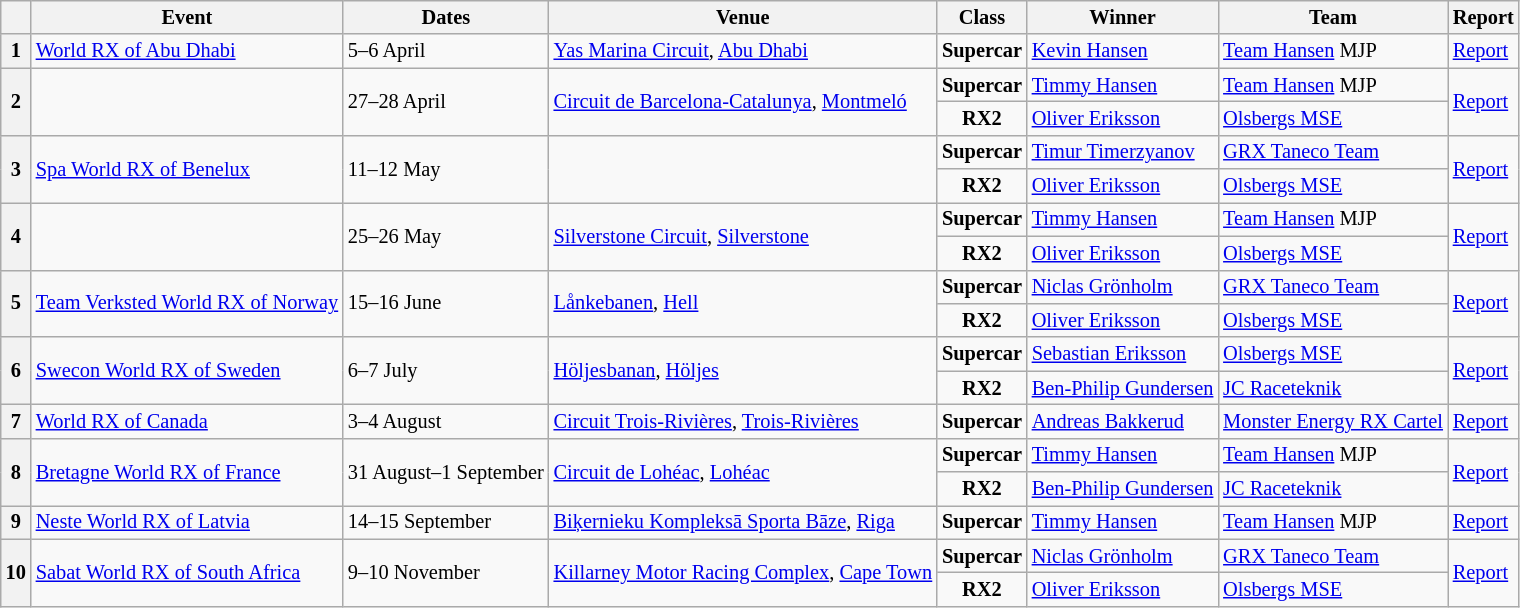<table class="wikitable" style="font-size:85%;">
<tr>
<th></th>
<th>Event</th>
<th>Dates</th>
<th>Venue</th>
<th>Class</th>
<th>Winner</th>
<th>Team</th>
<th>Report</th>
</tr>
<tr>
<th>1</th>
<td> <a href='#'>World RX of Abu Dhabi</a></td>
<td>5–6 April</td>
<td><a href='#'>Yas Marina Circuit</a>, <a href='#'>Abu Dhabi</a></td>
<td align="center"><strong><span>Supercar</span></strong></td>
<td> <a href='#'>Kevin Hansen</a></td>
<td> <a href='#'>Team Hansen</a> MJP</td>
<td><a href='#'>Report</a></td>
</tr>
<tr>
<th rowspan="2">2</th>
<td rowspan="2"></td>
<td rowspan="2">27–28 April</td>
<td rowspan="2"><a href='#'>Circuit de Barcelona-Catalunya</a>, <a href='#'>Montmeló</a></td>
<td align="center"><strong><span>Supercar</span></strong></td>
<td> <a href='#'>Timmy Hansen</a></td>
<td> <a href='#'>Team Hansen</a> MJP</td>
<td rowspan="2"><a href='#'>Report</a></td>
</tr>
<tr>
<td align="center"><strong><span>RX2</span></strong></td>
<td> <a href='#'>Oliver Eriksson</a></td>
<td> <a href='#'>Olsbergs MSE</a></td>
</tr>
<tr>
<th rowspan="2">3</th>
<td rowspan="2"> <a href='#'>Spa World RX of Benelux</a></td>
<td rowspan="2">11–12 May</td>
<td rowspan="2"></td>
<td align="center"><strong><span>Supercar</span></strong></td>
<td> <a href='#'>Timur Timerzyanov</a></td>
<td> <a href='#'>GRX Taneco Team</a></td>
<td rowspan="2"><a href='#'>Report</a></td>
</tr>
<tr>
<td align="center"><strong><span>RX2</span></strong></td>
<td> <a href='#'>Oliver Eriksson</a></td>
<td> <a href='#'>Olsbergs MSE</a></td>
</tr>
<tr>
<th rowspan="2">4</th>
<td rowspan="2"></td>
<td rowspan="2">25–26 May</td>
<td rowspan="2"><a href='#'>Silverstone Circuit</a>, <a href='#'>Silverstone</a></td>
<td align="center"><strong><span>Supercar</span></strong></td>
<td> <a href='#'>Timmy Hansen</a></td>
<td> <a href='#'>Team Hansen</a> MJP</td>
<td rowspan="2"><a href='#'>Report</a></td>
</tr>
<tr>
<td align="center"><strong><span>RX2</span></strong></td>
<td> <a href='#'>Oliver Eriksson</a></td>
<td> <a href='#'>Olsbergs MSE</a></td>
</tr>
<tr>
<th rowspan="2">5</th>
<td rowspan="2"> <a href='#'>Team Verksted World RX of Norway</a></td>
<td rowspan="2">15–16 June</td>
<td rowspan="2"><a href='#'>Lånkebanen</a>, <a href='#'>Hell</a></td>
<td align="center"><strong><span>Supercar</span></strong></td>
<td> <a href='#'>Niclas Grönholm</a></td>
<td> <a href='#'>GRX Taneco Team</a></td>
<td rowspan="2"><a href='#'>Report</a></td>
</tr>
<tr>
<td align="center"><strong><span>RX2</span></strong></td>
<td> <a href='#'>Oliver Eriksson</a></td>
<td> <a href='#'>Olsbergs MSE</a></td>
</tr>
<tr>
<th rowspan="2">6</th>
<td rowspan="2"> <a href='#'>Swecon World RX of Sweden</a></td>
<td rowspan="2">6–7 July</td>
<td rowspan="2"><a href='#'>Höljesbanan</a>, <a href='#'>Höljes</a></td>
<td align="center"><strong><span>Supercar</span></strong></td>
<td> <a href='#'>Sebastian Eriksson</a></td>
<td> <a href='#'>Olsbergs MSE</a></td>
<td rowspan="2"><a href='#'>Report</a></td>
</tr>
<tr>
<td align="center"><strong><span>RX2</span></strong></td>
<td> <a href='#'>Ben-Philip Gundersen</a></td>
<td> <a href='#'>JC Raceteknik</a></td>
</tr>
<tr>
<th>7</th>
<td> <a href='#'>World RX of Canada</a></td>
<td>3–4 August</td>
<td><a href='#'>Circuit Trois-Rivières</a>, <a href='#'>Trois-Rivières</a></td>
<td align="center"><strong><span>Supercar</span></strong></td>
<td> <a href='#'>Andreas Bakkerud</a></td>
<td> <a href='#'>Monster Energy RX Cartel</a></td>
<td><a href='#'>Report</a></td>
</tr>
<tr>
<th rowspan="2">8</th>
<td rowspan="2"> <a href='#'>Bretagne World RX of France</a></td>
<td rowspan="2">31 August–1 September</td>
<td rowspan="2"><a href='#'>Circuit de Lohéac</a>, <a href='#'>Lohéac</a></td>
<td align="center"><strong><span>Supercar</span></strong></td>
<td> <a href='#'>Timmy Hansen</a></td>
<td> <a href='#'>Team Hansen</a> MJP</td>
<td rowspan=2><a href='#'>Report</a></td>
</tr>
<tr>
<td align="center"><strong><span>RX2</span></strong></td>
<td> <a href='#'>Ben-Philip Gundersen</a></td>
<td> <a href='#'>JC Raceteknik</a></td>
</tr>
<tr>
<th>9</th>
<td> <a href='#'>Neste World RX of Latvia</a></td>
<td>14–15 September</td>
<td><a href='#'>Biķernieku Kompleksā Sporta Bāze</a>, <a href='#'>Riga</a></td>
<td align="center"><strong><span>Supercar</span></strong></td>
<td> <a href='#'>Timmy Hansen</a></td>
<td> <a href='#'>Team Hansen</a> MJP</td>
<td><a href='#'>Report</a></td>
</tr>
<tr>
<th rowspan="2">10</th>
<td rowspan="2"> <a href='#'>Sabat World RX of South Africa</a></td>
<td rowspan="2">9–10 November</td>
<td rowspan="2"><a href='#'>Killarney Motor Racing Complex</a>, <a href='#'>Cape Town</a></td>
<td align="center"><strong><span>Supercar</span></strong></td>
<td> <a href='#'>Niclas Grönholm</a></td>
<td> <a href='#'>GRX Taneco Team</a></td>
<td rowspan="2"><a href='#'>Report</a></td>
</tr>
<tr>
<td align="center"><strong><span>RX2</span></strong></td>
<td> <a href='#'>Oliver Eriksson</a></td>
<td> <a href='#'>Olsbergs MSE</a></td>
</tr>
</table>
